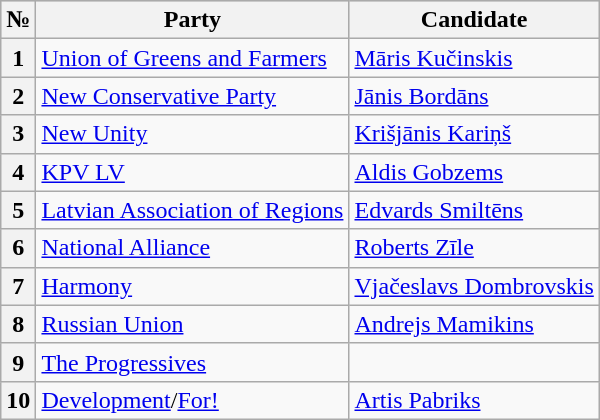<table class="wikitable" style="text-align: left">
<tr bgcolor="#cccccc">
<th>№</th>
<th>Party</th>
<th>Candidate</th>
</tr>
<tr>
<th>1</th>
<td><a href='#'>Union of Greens and Farmers</a></td>
<td><a href='#'>Māris Kučinskis</a></td>
</tr>
<tr>
<th>2</th>
<td><a href='#'>New Conservative Party</a></td>
<td><a href='#'>Jānis Bordāns</a></td>
</tr>
<tr>
<th>3</th>
<td><a href='#'>New Unity</a></td>
<td><a href='#'>Krišjānis Kariņš</a></td>
</tr>
<tr>
<th>4</th>
<td><a href='#'>KPV LV</a></td>
<td><a href='#'>Aldis Gobzems</a></td>
</tr>
<tr>
<th>5</th>
<td><a href='#'>Latvian Association of Regions</a></td>
<td><a href='#'>Edvards Smiltēns</a></td>
</tr>
<tr>
<th>6</th>
<td><a href='#'>National Alliance</a></td>
<td><a href='#'>Roberts Zīle</a></td>
</tr>
<tr>
<th>7</th>
<td><a href='#'>Harmony</a></td>
<td><a href='#'>Vjačeslavs Dombrovskis</a></td>
</tr>
<tr>
<th>8</th>
<td><a href='#'>Russian Union</a></td>
<td><a href='#'>Andrejs Mamikins</a></td>
</tr>
<tr>
<th>9</th>
<td><a href='#'>The Progressives</a></td>
<td></td>
</tr>
<tr>
<th>10</th>
<td><a href='#'>Development</a>/<a href='#'>For!</a></td>
<td><a href='#'>Artis Pabriks</a></td>
</tr>
</table>
